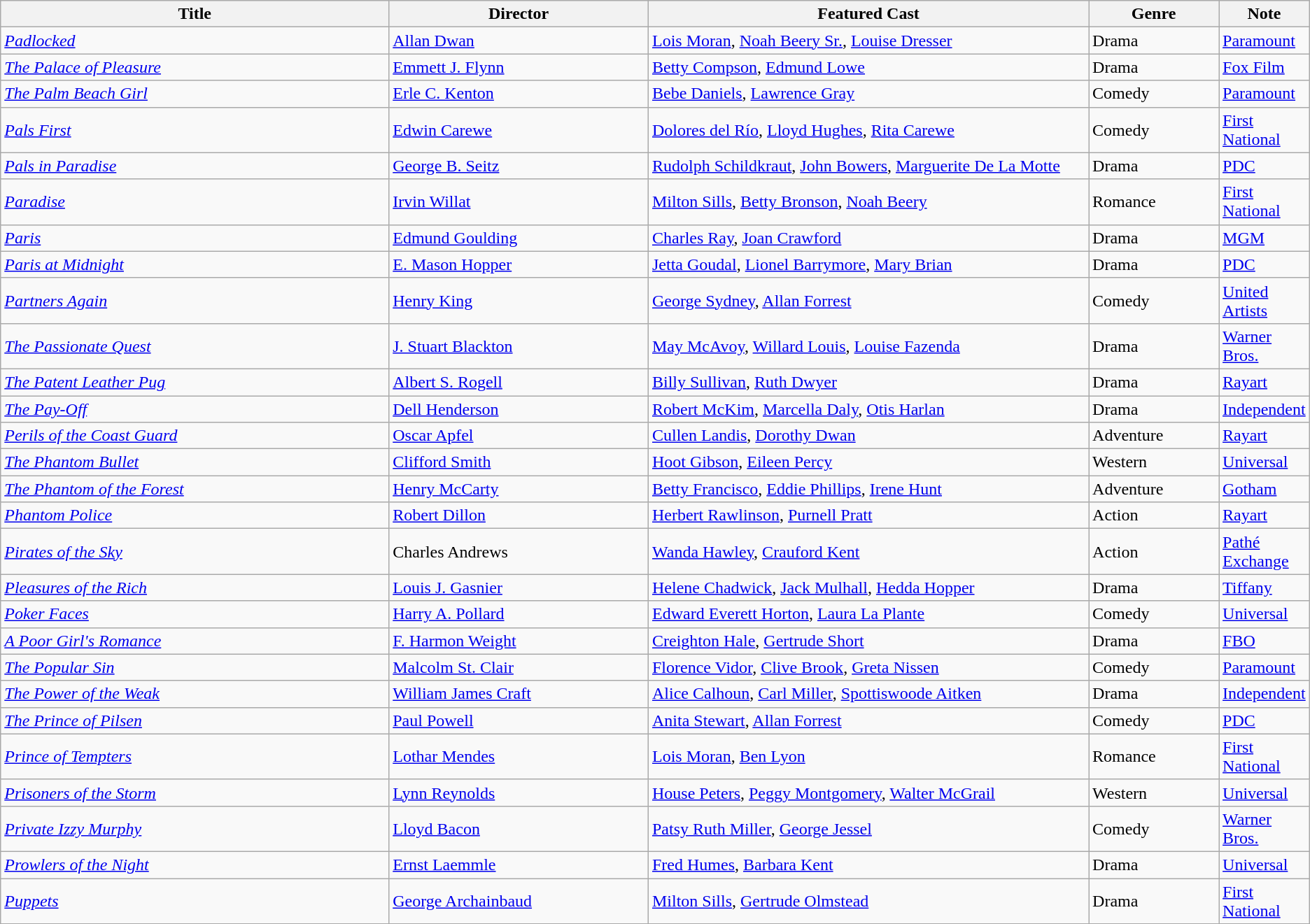<table class="wikitable">
<tr>
<th style="width:30%;">Title</th>
<th style="width:20%;">Director</th>
<th style="width:34%;">Featured Cast</th>
<th style="width:10%;">Genre</th>
<th style="width:10%;">Note</th>
</tr>
<tr>
<td><em><a href='#'>Padlocked</a></em></td>
<td><a href='#'>Allan Dwan</a></td>
<td><a href='#'>Lois Moran</a>, <a href='#'>Noah Beery Sr.</a>, <a href='#'>Louise Dresser</a></td>
<td>Drama</td>
<td><a href='#'>Paramount</a></td>
</tr>
<tr>
<td><em><a href='#'>The Palace of Pleasure</a></em></td>
<td><a href='#'>Emmett J. Flynn</a></td>
<td><a href='#'>Betty Compson</a>, <a href='#'>Edmund Lowe</a></td>
<td>Drama</td>
<td><a href='#'>Fox Film</a></td>
</tr>
<tr>
<td><em><a href='#'>The Palm Beach Girl</a></em></td>
<td><a href='#'>Erle C. Kenton</a></td>
<td><a href='#'>Bebe Daniels</a>, <a href='#'>Lawrence Gray</a></td>
<td>Comedy</td>
<td><a href='#'>Paramount</a></td>
</tr>
<tr>
<td><em><a href='#'>Pals First</a></em></td>
<td><a href='#'>Edwin Carewe</a></td>
<td><a href='#'>Dolores del Río</a>, <a href='#'>Lloyd Hughes</a>, <a href='#'>Rita Carewe</a></td>
<td>Comedy</td>
<td><a href='#'>First National</a></td>
</tr>
<tr>
<td><em><a href='#'>Pals in Paradise</a></em></td>
<td><a href='#'>George B. Seitz</a></td>
<td><a href='#'>Rudolph Schildkraut</a>, <a href='#'>John Bowers</a>, <a href='#'>Marguerite De La Motte</a></td>
<td>Drama</td>
<td><a href='#'>PDC</a></td>
</tr>
<tr>
<td><em><a href='#'>Paradise</a></em></td>
<td><a href='#'>Irvin Willat</a></td>
<td><a href='#'>Milton Sills</a>, <a href='#'>Betty Bronson</a>, <a href='#'>Noah Beery</a></td>
<td>Romance</td>
<td><a href='#'>First National</a></td>
</tr>
<tr>
<td><em><a href='#'>Paris</a></em></td>
<td><a href='#'>Edmund Goulding</a></td>
<td><a href='#'>Charles Ray</a>, <a href='#'>Joan Crawford</a></td>
<td>Drama</td>
<td><a href='#'>MGM</a></td>
</tr>
<tr>
<td><em><a href='#'>Paris at Midnight</a></em></td>
<td><a href='#'>E. Mason Hopper</a></td>
<td><a href='#'>Jetta Goudal</a>, <a href='#'>Lionel Barrymore</a>, <a href='#'>Mary Brian</a></td>
<td>Drama</td>
<td><a href='#'>PDC</a></td>
</tr>
<tr>
<td><em><a href='#'>Partners Again</a></em></td>
<td><a href='#'>Henry King</a></td>
<td><a href='#'>George Sydney</a>, <a href='#'>Allan Forrest</a></td>
<td>Comedy</td>
<td><a href='#'>United Artists</a></td>
</tr>
<tr>
<td><em><a href='#'>The Passionate Quest</a></em></td>
<td><a href='#'>J. Stuart Blackton</a></td>
<td><a href='#'>May McAvoy</a>, <a href='#'>Willard Louis</a>, <a href='#'>Louise Fazenda</a></td>
<td>Drama</td>
<td><a href='#'>Warner Bros.</a></td>
</tr>
<tr>
<td><em><a href='#'>The Patent Leather Pug</a></em></td>
<td><a href='#'>Albert S. Rogell</a></td>
<td><a href='#'>Billy Sullivan</a>, <a href='#'>Ruth Dwyer</a></td>
<td>Drama</td>
<td><a href='#'>Rayart</a></td>
</tr>
<tr>
<td><em><a href='#'>The Pay-Off</a></em></td>
<td><a href='#'>Dell Henderson</a></td>
<td><a href='#'>Robert McKim</a>, <a href='#'>Marcella Daly</a>, <a href='#'>Otis Harlan</a></td>
<td>Drama</td>
<td><a href='#'>Independent</a></td>
</tr>
<tr>
<td><em><a href='#'>Perils of the Coast Guard</a></em></td>
<td><a href='#'>Oscar Apfel</a></td>
<td><a href='#'>Cullen Landis</a>, <a href='#'>Dorothy Dwan</a></td>
<td>Adventure</td>
<td><a href='#'>Rayart</a></td>
</tr>
<tr>
<td><em><a href='#'>The Phantom Bullet</a></em></td>
<td><a href='#'>Clifford Smith</a></td>
<td><a href='#'>Hoot Gibson</a>, <a href='#'>Eileen Percy</a></td>
<td>Western</td>
<td><a href='#'>Universal</a></td>
</tr>
<tr>
<td><em><a href='#'>The Phantom of the Forest</a></em></td>
<td><a href='#'>Henry McCarty</a></td>
<td><a href='#'>Betty Francisco</a>, <a href='#'>Eddie Phillips</a>, <a href='#'>Irene Hunt</a></td>
<td>Adventure</td>
<td><a href='#'>Gotham</a></td>
</tr>
<tr>
<td><em><a href='#'>Phantom Police</a></em></td>
<td><a href='#'>Robert Dillon</a></td>
<td><a href='#'>Herbert Rawlinson</a>, <a href='#'>Purnell Pratt</a></td>
<td>Action</td>
<td><a href='#'>Rayart</a></td>
</tr>
<tr>
<td><em><a href='#'>Pirates of the Sky</a></em></td>
<td>Charles Andrews</td>
<td><a href='#'>Wanda Hawley</a>, <a href='#'>Crauford Kent</a></td>
<td>Action</td>
<td><a href='#'>Pathé Exchange</a></td>
</tr>
<tr>
<td><em><a href='#'>Pleasures of the Rich</a></em></td>
<td><a href='#'>Louis J. Gasnier</a></td>
<td><a href='#'>Helene Chadwick</a>, <a href='#'>Jack Mulhall</a>, <a href='#'>Hedda Hopper</a></td>
<td>Drama</td>
<td><a href='#'>Tiffany</a></td>
</tr>
<tr>
<td><em><a href='#'>Poker Faces</a></em></td>
<td><a href='#'>Harry A. Pollard</a></td>
<td><a href='#'>Edward Everett Horton</a>, <a href='#'>Laura La Plante</a></td>
<td>Comedy</td>
<td><a href='#'>Universal</a></td>
</tr>
<tr>
<td><em><a href='#'>A Poor Girl's Romance</a></em></td>
<td><a href='#'>F. Harmon Weight</a></td>
<td><a href='#'>Creighton Hale</a>, <a href='#'>Gertrude Short</a></td>
<td>Drama</td>
<td><a href='#'>FBO</a></td>
</tr>
<tr>
<td><em><a href='#'>The Popular Sin</a></em></td>
<td><a href='#'>Malcolm St. Clair</a></td>
<td><a href='#'>Florence Vidor</a>, <a href='#'>Clive Brook</a>, <a href='#'>Greta Nissen</a></td>
<td>Comedy</td>
<td><a href='#'>Paramount</a></td>
</tr>
<tr>
<td><em><a href='#'>The Power of the Weak</a></em></td>
<td><a href='#'>William James Craft</a></td>
<td><a href='#'>Alice Calhoun</a>, <a href='#'>Carl Miller</a>, <a href='#'>Spottiswoode Aitken</a></td>
<td>Drama</td>
<td><a href='#'>Independent</a></td>
</tr>
<tr>
<td><em><a href='#'>The Prince of Pilsen</a></em></td>
<td><a href='#'>Paul Powell</a></td>
<td><a href='#'>Anita Stewart</a>, <a href='#'>Allan Forrest</a></td>
<td>Comedy</td>
<td><a href='#'>PDC</a></td>
</tr>
<tr>
<td><em><a href='#'>Prince of Tempters</a></em></td>
<td><a href='#'>Lothar Mendes</a></td>
<td><a href='#'>Lois Moran</a>, <a href='#'>Ben Lyon</a></td>
<td>Romance</td>
<td><a href='#'>First National</a></td>
</tr>
<tr>
<td><em><a href='#'>Prisoners of the Storm</a></em></td>
<td><a href='#'>Lynn Reynolds</a></td>
<td><a href='#'>House Peters</a>, <a href='#'>Peggy Montgomery</a>, <a href='#'>Walter McGrail</a></td>
<td>Western</td>
<td><a href='#'>Universal</a></td>
</tr>
<tr>
<td><em><a href='#'>Private Izzy Murphy</a></em></td>
<td><a href='#'>Lloyd Bacon</a></td>
<td><a href='#'>Patsy Ruth Miller</a>, <a href='#'>George Jessel</a></td>
<td>Comedy</td>
<td><a href='#'>Warner Bros.</a></td>
</tr>
<tr>
<td><em><a href='#'>Prowlers of the Night</a></em></td>
<td><a href='#'>Ernst Laemmle</a></td>
<td><a href='#'>Fred Humes</a>, <a href='#'>Barbara Kent</a></td>
<td>Drama</td>
<td><a href='#'>Universal</a></td>
</tr>
<tr>
<td><em><a href='#'>Puppets</a></em></td>
<td><a href='#'>George Archainbaud</a></td>
<td><a href='#'>Milton Sills</a>, <a href='#'>Gertrude Olmstead</a></td>
<td>Drama</td>
<td><a href='#'>First National</a></td>
</tr>
<tr>
</tr>
</table>
